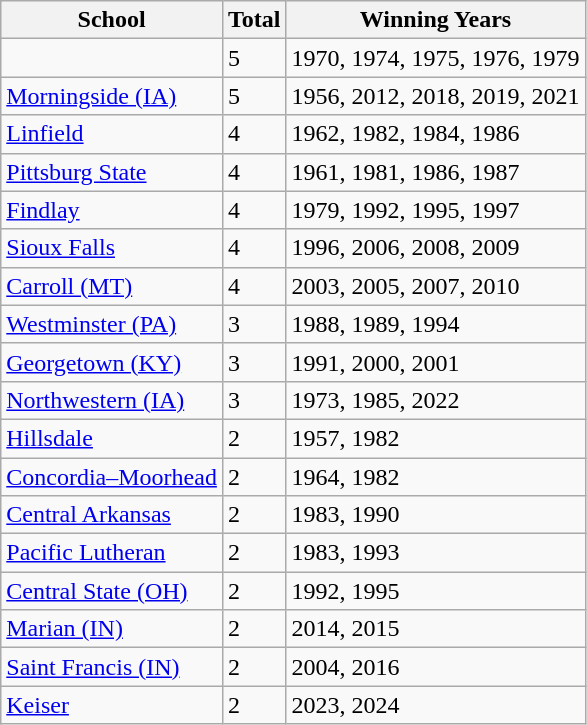<table class="wikitable">
<tr>
<th>School</th>
<th>Total</th>
<th>Winning Years</th>
</tr>
<tr>
<td></td>
<td>5</td>
<td>1970, 1974, 1975, 1976, 1979</td>
</tr>
<tr>
<td><a href='#'>Morningside (IA)</a></td>
<td>5</td>
<td>1956, 2012, 2018, 2019, 2021</td>
</tr>
<tr>
<td><a href='#'>Linfield</a></td>
<td>4</td>
<td>1962, 1982, 1984, 1986</td>
</tr>
<tr>
<td><a href='#'>Pittsburg State</a></td>
<td>4</td>
<td>1961, 1981, 1986, 1987</td>
</tr>
<tr>
<td><a href='#'>Findlay</a></td>
<td>4</td>
<td>1979, 1992, 1995, 1997</td>
</tr>
<tr>
<td><a href='#'>Sioux Falls</a></td>
<td>4</td>
<td>1996, 2006, 2008, 2009</td>
</tr>
<tr>
<td><a href='#'>Carroll (MT)</a></td>
<td>4</td>
<td>2003, 2005, 2007, 2010</td>
</tr>
<tr>
<td><a href='#'>Westminster (PA)</a></td>
<td>3</td>
<td>1988, 1989, 1994</td>
</tr>
<tr>
<td><a href='#'>Georgetown (KY)</a></td>
<td>3</td>
<td>1991, 2000, 2001</td>
</tr>
<tr>
<td><a href='#'>Northwestern (IA)</a></td>
<td>3</td>
<td>1973, 1985, 2022</td>
</tr>
<tr>
<td><a href='#'>Hillsdale</a></td>
<td>2</td>
<td>1957, 1982</td>
</tr>
<tr>
<td><a href='#'>Concordia–Moorhead</a></td>
<td>2</td>
<td>1964, 1982</td>
</tr>
<tr>
<td><a href='#'>Central Arkansas</a></td>
<td>2</td>
<td>1983, 1990</td>
</tr>
<tr>
<td><a href='#'>Pacific Lutheran</a></td>
<td>2</td>
<td>1983, 1993</td>
</tr>
<tr>
<td><a href='#'>Central State (OH)</a></td>
<td>2</td>
<td>1992, 1995</td>
</tr>
<tr>
<td><a href='#'>Marian (IN)</a></td>
<td>2</td>
<td>2014, 2015</td>
</tr>
<tr>
<td><a href='#'>Saint Francis (IN)</a></td>
<td>2</td>
<td>2004, 2016</td>
</tr>
<tr>
<td><a href='#'>Keiser</a></td>
<td>2</td>
<td>2023, 2024</td>
</tr>
</table>
